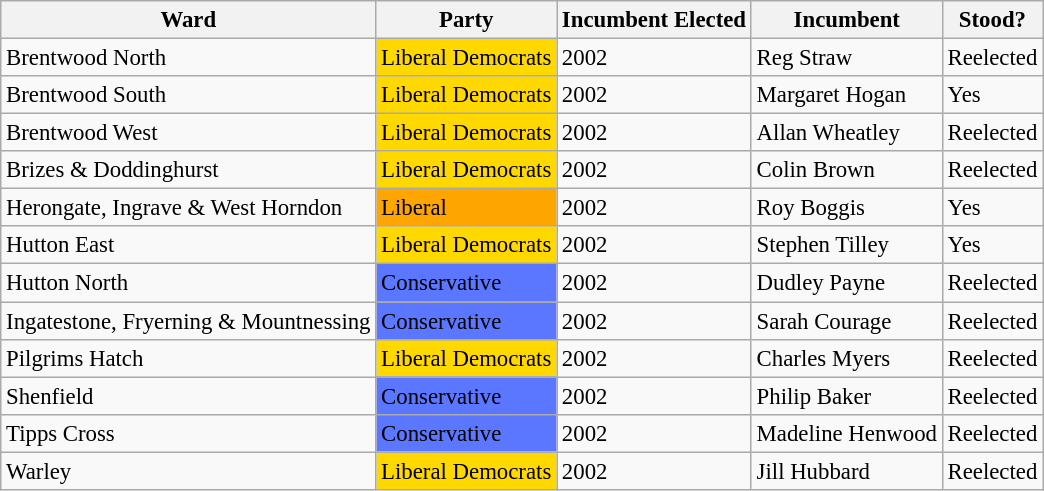<table class="wikitable" style="font-size: 95%;">
<tr>
<th>Ward</th>
<th>Party</th>
<th>Incumbent Elected</th>
<th>Incumbent</th>
<th>Stood?</th>
</tr>
<tr>
<td>Brentwood North</td>
<td bgcolor="FFD800">Liberal Democrats</td>
<td>2002</td>
<td>Reg Straw</td>
<td>Reelected</td>
</tr>
<tr>
<td>Brentwood South</td>
<td bgcolor="FFD800">Liberal Democrats</td>
<td>2002</td>
<td>Margaret Hogan</td>
<td>Yes</td>
</tr>
<tr>
<td>Brentwood West</td>
<td bgcolor="FFD800">Liberal Democrats</td>
<td>2002</td>
<td>Allan Wheatley</td>
<td>Reelected</td>
</tr>
<tr>
<td>Brizes & Doddinghurst</td>
<td bgcolor="FFD800">Liberal Democrats</td>
<td>2002</td>
<td>Colin Brown</td>
<td>Reelected</td>
</tr>
<tr>
<td>Herongate, Ingrave & West Horndon</td>
<td bgcolor="orange">Liberal</td>
<td>2002</td>
<td>Roy Boggis</td>
<td>Yes</td>
</tr>
<tr>
<td>Hutton East</td>
<td bgcolor="FFD800">Liberal Democrats</td>
<td>2002</td>
<td>Stephen Tilley</td>
<td>Yes</td>
</tr>
<tr>
<td>Hutton North</td>
<td bgcolor="5B76FF">Conservative</td>
<td>2002</td>
<td>Dudley Payne</td>
<td>Reelected</td>
</tr>
<tr>
<td>Ingatestone, Fryerning & Mountnessing</td>
<td bgcolor="5B76FF">Conservative</td>
<td>2002</td>
<td>Sarah Courage</td>
<td>Reelected</td>
</tr>
<tr>
<td>Pilgrims Hatch</td>
<td bgcolor="FFD800">Liberal Democrats</td>
<td>2002</td>
<td>Charles Myers</td>
<td>Reelected</td>
</tr>
<tr>
<td>Shenfield</td>
<td bgcolor="5B76FF">Conservative</td>
<td>2002</td>
<td>Philip Baker</td>
<td>Reelected</td>
</tr>
<tr>
<td>Tipps Cross</td>
<td bgcolor="5B76FF">Conservative</td>
<td>2002</td>
<td>Madeline Henwood</td>
<td>Reelected</td>
</tr>
<tr>
<td>Warley</td>
<td bgcolor="FFD800">Liberal Democrats</td>
<td>2002</td>
<td>Jill Hubbard</td>
<td>Reelected</td>
</tr>
</table>
